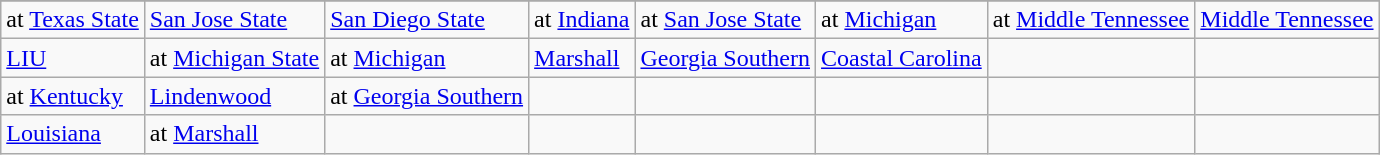<table class="wikitable">
<tr>
</tr>
<tr>
<td>at <a href='#'>Texas State</a></td>
<td><a href='#'>San Jose State</a></td>
<td><a href='#'>San Diego State</a></td>
<td>at <a href='#'>Indiana</a></td>
<td>at <a href='#'>San Jose State</a></td>
<td>at <a href='#'>Michigan</a></td>
<td>at <a href='#'>Middle Tennessee</a></td>
<td><a href='#'>Middle Tennessee</a></td>
</tr>
<tr>
<td><a href='#'>LIU</a></td>
<td>at <a href='#'>Michigan State</a></td>
<td>at <a href='#'>Michigan</a></td>
<td><a href='#'>Marshall</a></td>
<td><a href='#'>Georgia Southern</a></td>
<td><a href='#'>Coastal Carolina</a></td>
<td></td>
<td></td>
</tr>
<tr>
<td>at <a href='#'>Kentucky</a></td>
<td><a href='#'>Lindenwood</a></td>
<td>at <a href='#'>Georgia Southern</a></td>
<td></td>
<td></td>
<td></td>
<td></td>
<td></td>
</tr>
<tr>
<td><a href='#'>Louisiana</a></td>
<td>at <a href='#'>Marshall</a></td>
<td></td>
<td></td>
<td></td>
<td></td>
<td></td>
<td></td>
</tr>
</table>
